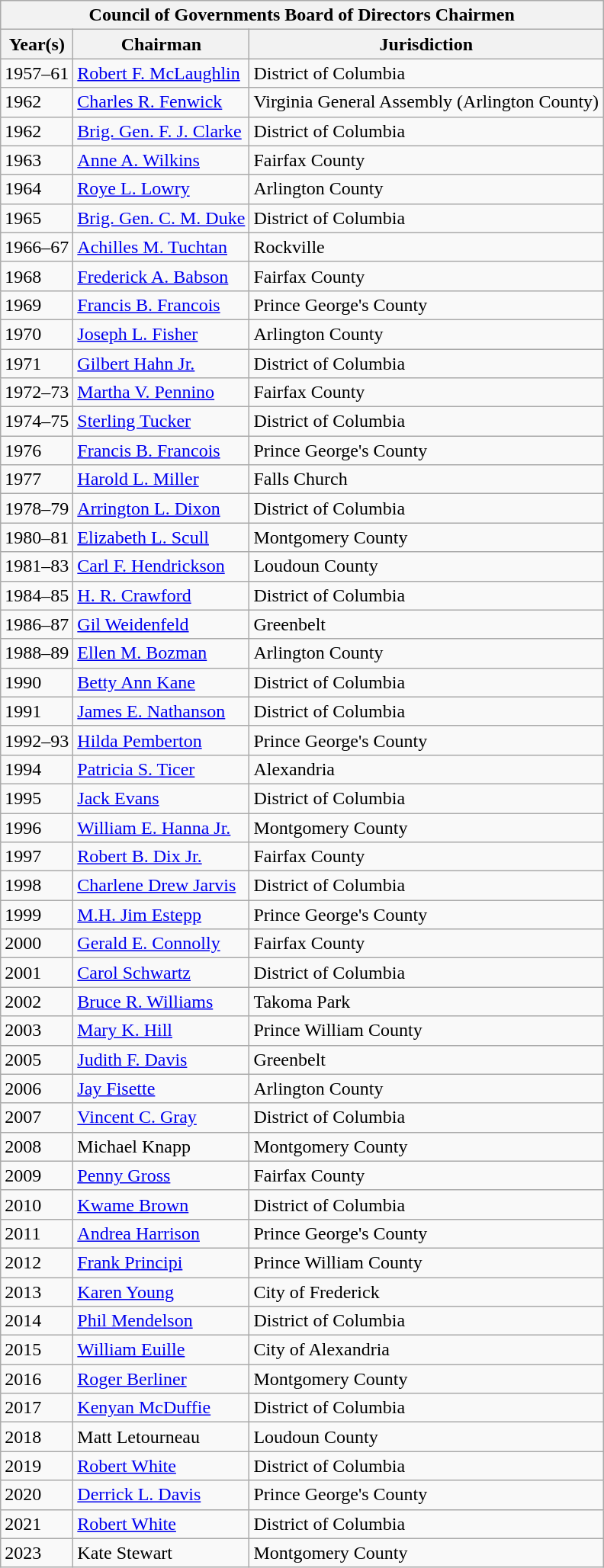<table class="wikitable">
<tr>
<th colspan="3">Council of Governments Board of Directors Chairmen</th>
</tr>
<tr>
<th>Year(s)</th>
<th>Chairman</th>
<th>Jurisdiction</th>
</tr>
<tr>
<td>1957–61</td>
<td><a href='#'>Robert F. McLaughlin</a></td>
<td>District of Columbia</td>
</tr>
<tr>
<td>1962</td>
<td><a href='#'>Charles R. Fenwick</a></td>
<td>Virginia General Assembly (Arlington County)</td>
</tr>
<tr>
<td>1962</td>
<td><a href='#'>Brig. Gen. F. J. Clarke</a></td>
<td>District of Columbia</td>
</tr>
<tr>
<td>1963</td>
<td><a href='#'>Anne A. Wilkins</a></td>
<td>Fairfax County</td>
</tr>
<tr>
<td>1964</td>
<td><a href='#'>Roye L. Lowry</a></td>
<td>Arlington County</td>
</tr>
<tr>
<td>1965</td>
<td><a href='#'>Brig. Gen. C. M. Duke</a></td>
<td>District of Columbia</td>
</tr>
<tr>
<td>1966–67</td>
<td><a href='#'>Achilles M. Tuchtan</a></td>
<td>Rockville</td>
</tr>
<tr>
<td>1968</td>
<td><a href='#'>Frederick A. Babson</a></td>
<td>Fairfax County</td>
</tr>
<tr>
<td>1969</td>
<td><a href='#'>Francis B. Francois</a></td>
<td>Prince George's County</td>
</tr>
<tr>
<td>1970</td>
<td><a href='#'>Joseph L. Fisher</a></td>
<td>Arlington County</td>
</tr>
<tr>
<td>1971</td>
<td><a href='#'>Gilbert Hahn Jr.</a></td>
<td>District of Columbia</td>
</tr>
<tr>
<td>1972–73</td>
<td><a href='#'>Martha V. Pennino</a></td>
<td>Fairfax County</td>
</tr>
<tr>
<td>1974–75</td>
<td><a href='#'>Sterling Tucker</a></td>
<td>District of Columbia</td>
</tr>
<tr>
<td>1976</td>
<td><a href='#'>Francis B. Francois</a></td>
<td>Prince George's County</td>
</tr>
<tr>
<td>1977</td>
<td><a href='#'>Harold L. Miller</a></td>
<td>Falls Church</td>
</tr>
<tr>
<td>1978–79</td>
<td><a href='#'>Arrington L. Dixon</a></td>
<td>District of Columbia</td>
</tr>
<tr>
<td>1980–81</td>
<td><a href='#'>Elizabeth L. Scull</a></td>
<td>Montgomery County</td>
</tr>
<tr>
<td>1981–83</td>
<td><a href='#'>Carl F. Hendrickson</a></td>
<td>Loudoun County</td>
</tr>
<tr>
<td>1984–85</td>
<td><a href='#'>H. R. Crawford</a></td>
<td>District of Columbia</td>
</tr>
<tr>
<td>1986–87</td>
<td><a href='#'>Gil Weidenfeld</a></td>
<td>Greenbelt</td>
</tr>
<tr>
<td>1988–89</td>
<td><a href='#'>Ellen M. Bozman</a></td>
<td>Arlington County</td>
</tr>
<tr>
<td>1990</td>
<td><a href='#'>Betty Ann Kane</a></td>
<td>District of Columbia</td>
</tr>
<tr>
<td>1991</td>
<td><a href='#'>James E. Nathanson</a></td>
<td>District of Columbia</td>
</tr>
<tr>
<td>1992–93</td>
<td><a href='#'>Hilda Pemberton</a></td>
<td>Prince George's County</td>
</tr>
<tr>
<td>1994</td>
<td><a href='#'>Patricia S. Ticer</a></td>
<td>Alexandria</td>
</tr>
<tr>
<td>1995</td>
<td><a href='#'>Jack Evans</a></td>
<td>District of Columbia</td>
</tr>
<tr>
<td>1996</td>
<td><a href='#'>William E. Hanna Jr.</a></td>
<td>Montgomery County</td>
</tr>
<tr>
<td>1997</td>
<td><a href='#'>Robert B. Dix Jr.</a></td>
<td>Fairfax County</td>
</tr>
<tr>
<td>1998</td>
<td><a href='#'>Charlene Drew Jarvis</a></td>
<td>District of Columbia</td>
</tr>
<tr>
<td>1999</td>
<td><a href='#'>M.H. Jim Estepp</a></td>
<td>Prince George's County</td>
</tr>
<tr>
<td>2000</td>
<td><a href='#'>Gerald E. Connolly</a></td>
<td>Fairfax County</td>
</tr>
<tr>
<td>2001</td>
<td><a href='#'>Carol Schwartz</a></td>
<td>District of Columbia</td>
</tr>
<tr>
<td>2002</td>
<td><a href='#'>Bruce R. Williams</a></td>
<td>Takoma Park</td>
</tr>
<tr>
<td>2003</td>
<td><a href='#'>Mary K. Hill</a></td>
<td>Prince William County</td>
</tr>
<tr>
<td>2005</td>
<td><a href='#'>Judith F. Davis</a></td>
<td>Greenbelt</td>
</tr>
<tr>
<td>2006</td>
<td><a href='#'>Jay Fisette</a></td>
<td>Arlington County</td>
</tr>
<tr>
<td>2007</td>
<td><a href='#'>Vincent C. Gray</a></td>
<td>District of Columbia</td>
</tr>
<tr>
<td>2008</td>
<td>Michael Knapp</td>
<td>Montgomery County</td>
</tr>
<tr>
<td>2009</td>
<td><a href='#'>Penny Gross</a></td>
<td>Fairfax County</td>
</tr>
<tr>
<td>2010</td>
<td><a href='#'>Kwame Brown</a></td>
<td>District of Columbia</td>
</tr>
<tr>
<td>2011</td>
<td><a href='#'>Andrea Harrison</a></td>
<td>Prince George's County</td>
</tr>
<tr>
<td>2012</td>
<td><a href='#'>Frank Principi</a></td>
<td>Prince William County</td>
</tr>
<tr>
<td>2013</td>
<td><a href='#'>Karen Young</a></td>
<td>City of Frederick</td>
</tr>
<tr>
<td>2014</td>
<td><a href='#'>Phil Mendelson</a></td>
<td>District of Columbia</td>
</tr>
<tr>
<td>2015</td>
<td><a href='#'>William Euille</a></td>
<td>City of Alexandria</td>
</tr>
<tr>
<td>2016</td>
<td><a href='#'>Roger Berliner</a></td>
<td>Montgomery County</td>
</tr>
<tr>
<td>2017</td>
<td><a href='#'>Kenyan McDuffie</a></td>
<td>District of Columbia</td>
</tr>
<tr>
<td>2018</td>
<td>Matt Letourneau</td>
<td>Loudoun County</td>
</tr>
<tr>
<td>2019</td>
<td><a href='#'>Robert White</a></td>
<td>District of Columbia</td>
</tr>
<tr>
<td>2020</td>
<td><a href='#'>Derrick L. Davis</a></td>
<td>Prince George's County</td>
</tr>
<tr>
<td>2021</td>
<td><a href='#'>Robert White</a></td>
<td>District of Columbia</td>
</tr>
<tr>
<td>2023</td>
<td>Kate Stewart</td>
<td>Montgomery County</td>
</tr>
</table>
